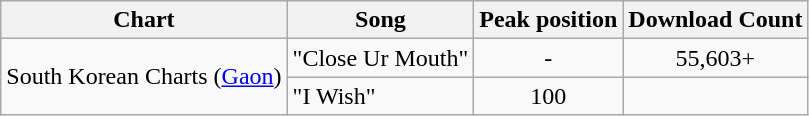<table class="wikitable sortable plainrowheaders">
<tr>
<th scope="col">Chart</th>
<th scope="col">Song</th>
<th scope="col">Peak position</th>
<th scope="col">Download Count</th>
</tr>
<tr>
<td rowspan=2>South Korean Charts (<a href='#'>Gaon</a>)</td>
<td>"Close Ur Mouth"</td>
<td style="text-align:center">-</td>
<td style="text-align:center">55,603+</td>
</tr>
<tr>
<td>"I Wish"</td>
<td style="text-align:center">100</td>
<td></td>
</tr>
</table>
